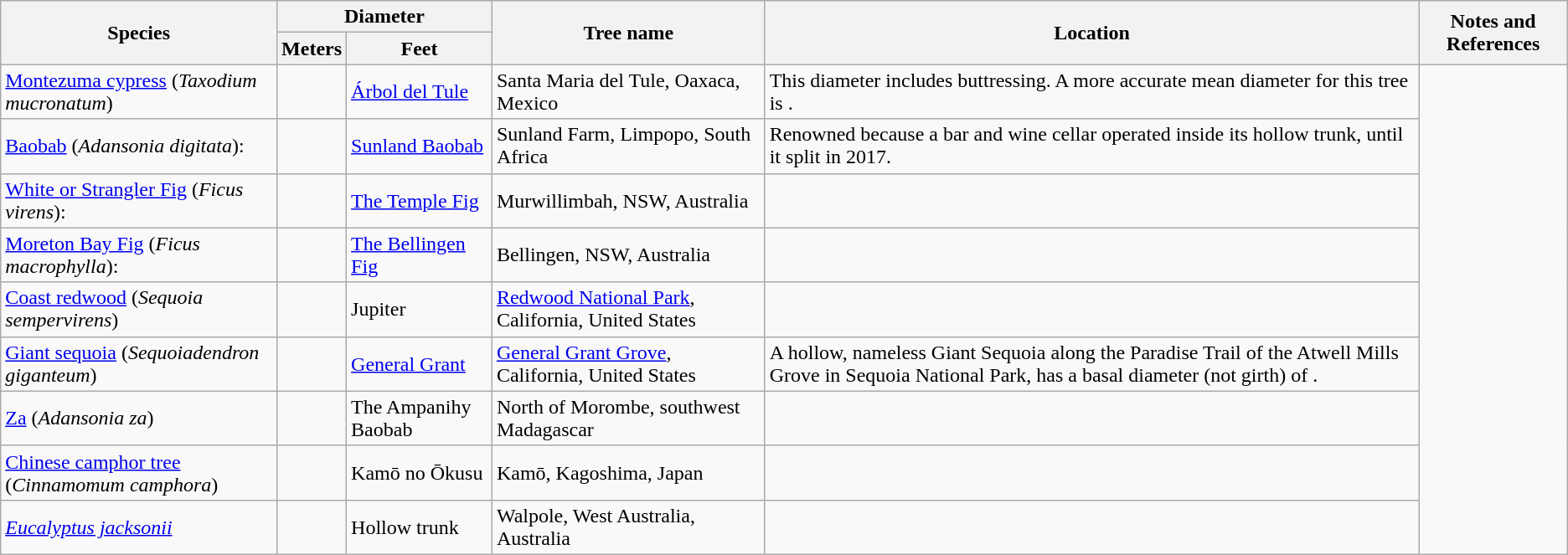<table class="wikitable" font=90%">
<tr>
<th rowspan=2>Species</th>
<th colspan=2>Diameter</th>
<th rowspan=2>Tree name</th>
<th rowspan=2>Location</th>
<th rowspan=2>Notes and References</th>
</tr>
<tr>
<th>Meters</th>
<th>Feet</th>
</tr>
<tr>
<td><a href='#'>Montezuma cypress</a> (<em>Taxodium mucronatum</em>)</td>
<td></td>
<td><a href='#'>Árbol del Tule</a></td>
<td>Santa Maria del Tule, Oaxaca, Mexico</td>
<td>This diameter includes buttressing. A more accurate mean diameter for this tree is .</td>
</tr>
<tr>
<td><a href='#'>Baobab</a> (<em>Adansonia digitata</em>):</td>
<td></td>
<td><a href='#'>Sunland Baobab</a></td>
<td>Sunland Farm, Limpopo, South Africa</td>
<td>Renowned because a bar and wine cellar operated inside its hollow trunk, until it split in 2017.</td>
</tr>
<tr>
<td><a href='#'>White or Strangler Fig</a> (<em>Ficus virens</em>):</td>
<td></td>
<td><a href='#'>The Temple Fig</a></td>
<td>Murwillimbah, NSW, Australia</td>
<td></td>
</tr>
<tr>
<td><a href='#'>Moreton Bay Fig</a> (<em>Ficus macrophylla</em>):</td>
<td></td>
<td><a href='#'>The Bellingen Fig</a></td>
<td>Bellingen, NSW, Australia</td>
<td></td>
</tr>
<tr>
<td><a href='#'>Coast redwood</a> (<em>Sequoia sempervirens</em>)</td>
<td></td>
<td>Jupiter</td>
<td><a href='#'>Redwood National Park</a>, California, United States</td>
<td></td>
</tr>
<tr>
<td><a href='#'>Giant sequoia</a> (<em>Sequoiadendron giganteum</em>)</td>
<td></td>
<td><a href='#'>General Grant</a></td>
<td><a href='#'>General Grant Grove</a>, California, United States</td>
<td> A hollow, nameless Giant Sequoia along the Paradise Trail of the Atwell Mills Grove in Sequoia National Park, has a basal diameter (not girth) of .</td>
</tr>
<tr>
<td><a href='#'>Za</a> (<em>Adansonia za</em>)</td>
<td></td>
<td>The Ampanihy Baobab</td>
<td>North of Morombe, southwest Madagascar</td>
<td></td>
</tr>
<tr>
<td><a href='#'>Chinese camphor tree</a> (<em>Cinnamomum camphora</em>)</td>
<td></td>
<td>Kamō no Ōkusu</td>
<td>Kamō, Kagoshima, Japan</td>
<td></td>
</tr>
<tr>
<td><em><a href='#'>Eucalyptus jacksonii</a></em></td>
<td></td>
<td>Hollow trunk</td>
<td>Walpole, West Australia, Australia</td>
<td></td>
</tr>
</table>
